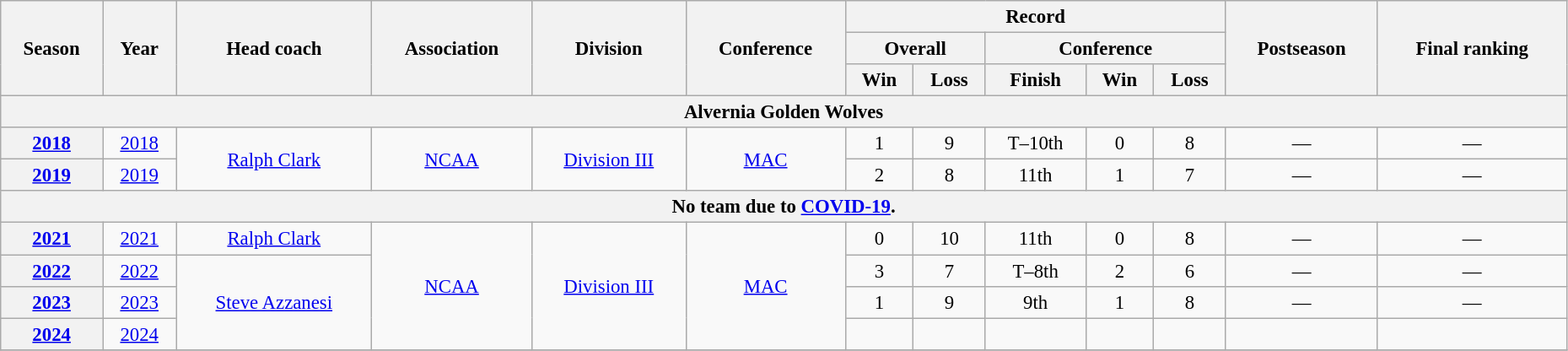<table class="wikitable" style="font-size: 95%; width:98%;text-align:center;">
<tr>
<th rowspan="3">Season</th>
<th rowspan="3">Year</th>
<th rowspan="3">Head coach</th>
<th rowspan="3">Association</th>
<th rowspan="3">Division</th>
<th rowspan="3">Conference</th>
<th colspan="5">Record</th>
<th rowspan="3">Postseason</th>
<th rowspan="3">Final ranking</th>
</tr>
<tr>
<th colspan="2">Overall</th>
<th colspan="3">Conference</th>
</tr>
<tr>
<th>Win</th>
<th>Loss</th>
<th>Finish</th>
<th>Win</th>
<th>Loss</th>
</tr>
<tr>
<th colspan=15 style=>Alvernia Golden Wolves</th>
</tr>
<tr>
<th><a href='#'>2018</a></th>
<td><a href='#'>2018</a></td>
<td rowspan="2"><a href='#'>Ralph Clark</a></td>
<td rowspan="2"><a href='#'>NCAA</a></td>
<td rowspan="2"><a href='#'>Division III</a></td>
<td rowspan="2"><a href='#'>MAC</a></td>
<td>1</td>
<td>9</td>
<td>T–10th</td>
<td>0</td>
<td>8</td>
<td>—</td>
<td>—</td>
</tr>
<tr>
<th><a href='#'>2019</a></th>
<td><a href='#'>2019</a></td>
<td>2</td>
<td>8</td>
<td>11th</td>
<td>1</td>
<td>7</td>
<td>—</td>
<td>—</td>
</tr>
<tr>
<th colspan=15 style=>No team due to <a href='#'>COVID-19</a>.</th>
</tr>
<tr>
<th><a href='#'>2021</a></th>
<td><a href='#'>2021</a></td>
<td><a href='#'>Ralph Clark</a></td>
<td rowspan="4"><a href='#'>NCAA</a></td>
<td rowspan="4"><a href='#'>Division III</a></td>
<td rowspan="4"><a href='#'>MAC</a></td>
<td>0</td>
<td>10</td>
<td>11th</td>
<td>0</td>
<td>8</td>
<td>—</td>
<td>—</td>
</tr>
<tr>
<th><a href='#'>2022</a></th>
<td><a href='#'>2022</a></td>
<td rowspan="3"><a href='#'>Steve Azzanesi</a></td>
<td>3</td>
<td>7</td>
<td>T–8th</td>
<td>2</td>
<td>6</td>
<td>—</td>
<td>—</td>
</tr>
<tr>
<th><a href='#'>2023</a></th>
<td><a href='#'>2023</a></td>
<td>1</td>
<td>9</td>
<td>9th</td>
<td>1</td>
<td>8</td>
<td>—</td>
<td>—</td>
</tr>
<tr>
<th><a href='#'>2024</a></th>
<td><a href='#'>2024</a></td>
<td></td>
<td></td>
<td></td>
<td></td>
<td></td>
<td></td>
<td></td>
</tr>
<tr>
</tr>
</table>
